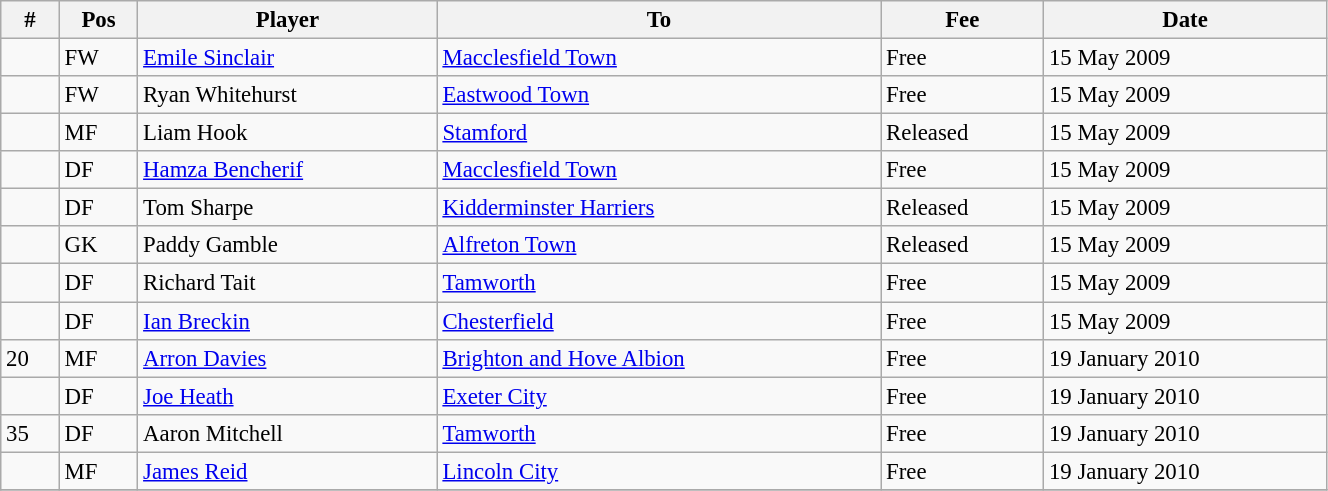<table width=70% class="wikitable" style="text-align:center; font-size:95%; text-align:left">
<tr>
<th>#</th>
<th>Pos</th>
<th>Player</th>
<th>To</th>
<th>Fee</th>
<th>Date</th>
</tr>
<tr --->
<td></td>
<td>FW</td>
<td> <a href='#'>Emile Sinclair</a></td>
<td> <a href='#'>Macclesfield Town</a></td>
<td>Free</td>
<td>15 May 2009</td>
</tr>
<tr --->
<td></td>
<td>FW</td>
<td> Ryan Whitehurst</td>
<td> <a href='#'>Eastwood Town</a></td>
<td>Free</td>
<td>15 May 2009</td>
</tr>
<tr --->
<td></td>
<td>MF</td>
<td> Liam Hook</td>
<td> <a href='#'>Stamford</a></td>
<td>Released</td>
<td>15 May 2009</td>
</tr>
<tr --->
<td></td>
<td>DF</td>
<td> <a href='#'>Hamza Bencherif</a></td>
<td> <a href='#'>Macclesfield Town</a></td>
<td>Free</td>
<td>15 May 2009</td>
</tr>
<tr --->
<td></td>
<td>DF</td>
<td> Tom Sharpe</td>
<td> <a href='#'>Kidderminster Harriers</a></td>
<td>Released</td>
<td>15 May 2009</td>
</tr>
<tr --->
<td></td>
<td>GK</td>
<td> Paddy Gamble</td>
<td> <a href='#'>Alfreton Town</a></td>
<td>Released</td>
<td>15 May 2009</td>
</tr>
<tr --->
<td></td>
<td>DF</td>
<td> Richard Tait</td>
<td> <a href='#'>Tamworth</a></td>
<td>Free</td>
<td>15 May 2009</td>
</tr>
<tr --->
<td></td>
<td>DF</td>
<td> <a href='#'>Ian Breckin</a></td>
<td> <a href='#'>Chesterfield</a></td>
<td>Free</td>
<td>15 May 2009</td>
</tr>
<tr --->
<td>20</td>
<td>MF</td>
<td> <a href='#'>Arron Davies</a></td>
<td> <a href='#'>Brighton and Hove Albion</a></td>
<td>Free</td>
<td>19 January 2010</td>
</tr>
<tr --->
<td></td>
<td>DF</td>
<td> <a href='#'>Joe Heath</a></td>
<td> <a href='#'>Exeter City</a></td>
<td>Free</td>
<td>19 January 2010</td>
</tr>
<tr --->
<td>35</td>
<td>DF</td>
<td> Aaron Mitchell</td>
<td> <a href='#'>Tamworth</a></td>
<td>Free</td>
<td>19 January 2010</td>
</tr>
<tr --->
<td></td>
<td>MF</td>
<td> <a href='#'>James Reid</a></td>
<td> <a href='#'>Lincoln City</a></td>
<td>Free</td>
<td>19 January 2010</td>
</tr>
<tr --->
</tr>
</table>
